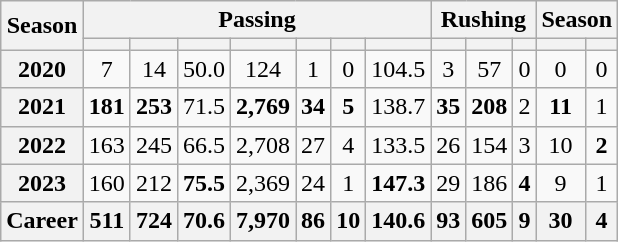<table class=wikitable style="text-align:center;">
<tr>
<th rowspan="2">Season</th>
<th colspan="7">Passing</th>
<th colspan="3">Rushing</th>
<th colspan="2">Season</th>
</tr>
<tr>
<th></th>
<th></th>
<th></th>
<th></th>
<th></th>
<th></th>
<th></th>
<th></th>
<th></th>
<th></th>
<th></th>
<th></th>
</tr>
<tr>
<th>2020</th>
<td>7</td>
<td>14</td>
<td>50.0</td>
<td>124</td>
<td>1</td>
<td>0</td>
<td>104.5</td>
<td>3</td>
<td>57</td>
<td>0</td>
<td>0</td>
<td>0</td>
</tr>
<tr>
<th>2021</th>
<td><strong>181</strong></td>
<td><strong>253</strong></td>
<td>71.5</td>
<td><strong>2,769</strong></td>
<td><strong>34</strong></td>
<td><strong>5</strong></td>
<td>138.7</td>
<td><strong>35</strong></td>
<td><strong>208</strong></td>
<td>2</td>
<td><strong>11</strong></td>
<td>1</td>
</tr>
<tr>
<th>2022</th>
<td>163</td>
<td>245</td>
<td>66.5</td>
<td>2,708</td>
<td>27</td>
<td>4</td>
<td>133.5</td>
<td>26</td>
<td>154</td>
<td>3</td>
<td>10</td>
<td><strong>2</strong></td>
</tr>
<tr>
<th>2023</th>
<td>160</td>
<td>212</td>
<td><strong>75.5</strong></td>
<td>2,369</td>
<td>24</td>
<td>1</td>
<td><strong>147.3</strong></td>
<td>29</td>
<td>186</td>
<td><strong>4</strong></td>
<td>9</td>
<td>1</td>
</tr>
<tr>
<th>Career</th>
<th>511</th>
<th>724</th>
<th>70.6</th>
<th>7,970</th>
<th>86</th>
<th>10</th>
<th>140.6</th>
<th>93</th>
<th>605</th>
<th>9</th>
<th>30</th>
<th>4</th>
</tr>
</table>
